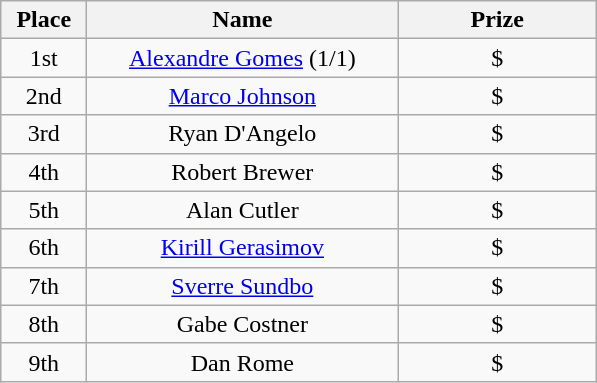<table class="wikitable">
<tr>
<th width="50">Place</th>
<th width="200">Name</th>
<th width="125">Prize</th>
</tr>
<tr>
<td align = "center">1st</td>
<td align = "center"><a href='#'>Alexandre Gomes</a> (1/1)</td>
<td align = "center">$</td>
</tr>
<tr>
<td align = "center">2nd</td>
<td align = "center"><a href='#'>Marco Johnson</a></td>
<td align = "center">$</td>
</tr>
<tr>
<td align = "center">3rd</td>
<td align = "center">Ryan D'Angelo</td>
<td align = "center">$</td>
</tr>
<tr>
<td align = "center">4th</td>
<td align = "center">Robert Brewer</td>
<td align = "center">$</td>
</tr>
<tr>
<td align = "center">5th</td>
<td align = "center">Alan Cutler</td>
<td align = "center">$</td>
</tr>
<tr>
<td align = "center">6th</td>
<td align = "center"><a href='#'>Kirill Gerasimov</a></td>
<td align = "center">$</td>
</tr>
<tr>
<td align = "center">7th</td>
<td align = "center"><a href='#'>Sverre Sundbo</a></td>
<td align = "center">$</td>
</tr>
<tr>
<td align = "center">8th</td>
<td align = "center">Gabe Costner</td>
<td align = "center">$</td>
</tr>
<tr>
<td align = "center">9th</td>
<td align = "center">Dan Rome</td>
<td align = "center">$</td>
</tr>
</table>
